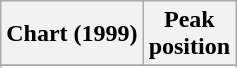<table class="wikitable sortable">
<tr>
<th align="left">Chart (1999)</th>
<th align="center">Peak<br>position</th>
</tr>
<tr>
</tr>
<tr>
</tr>
</table>
